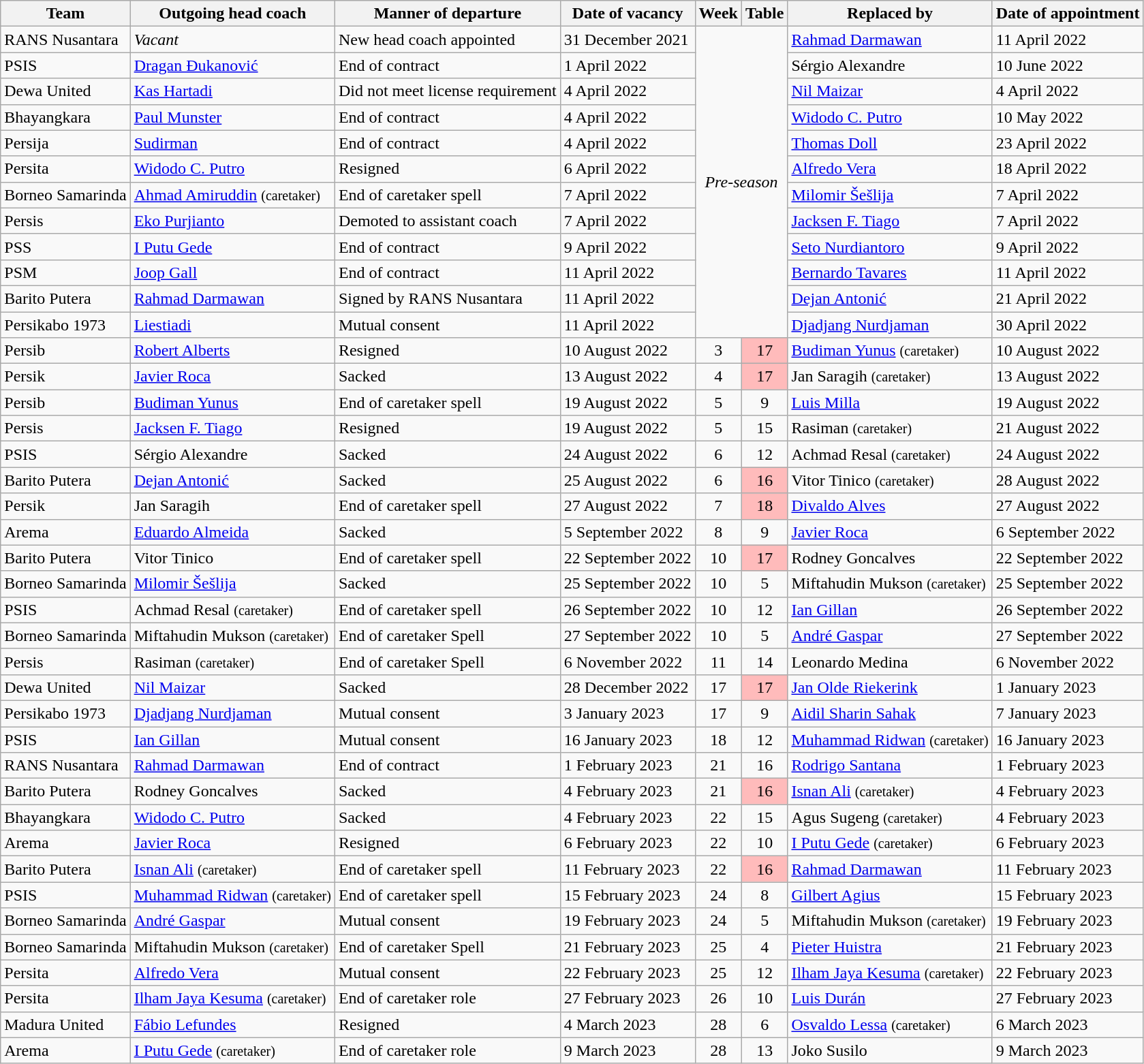<table class="wikitable sortable">
<tr>
<th>Team</th>
<th>Outgoing head coach</th>
<th>Manner of departure</th>
<th>Date of vacancy</th>
<th>Week</th>
<th>Table</th>
<th>Replaced by</th>
<th>Date of appointment</th>
</tr>
<tr>
<td>RANS Nusantara</td>
<td><em>Vacant</em></td>
<td>New head coach appointed</td>
<td>31 December 2021</td>
<td colspan="2" rowspan="12" style="text-align: center;"><em>Pre-season</em></td>
<td> <a href='#'>Rahmad Darmawan</a></td>
<td>11 April 2022</td>
</tr>
<tr>
<td>PSIS</td>
<td> <a href='#'>Dragan Đukanović</a></td>
<td>End of contract</td>
<td>1 April 2022</td>
<td> Sérgio Alexandre</td>
<td>10 June 2022</td>
</tr>
<tr>
<td>Dewa United</td>
<td> <a href='#'>Kas Hartadi</a></td>
<td>Did not meet license requirement</td>
<td>4 April 2022</td>
<td> <a href='#'>Nil Maizar</a></td>
<td>4 April 2022</td>
</tr>
<tr>
<td>Bhayangkara</td>
<td> <a href='#'>Paul Munster</a></td>
<td>End of contract</td>
<td>4 April 2022</td>
<td> <a href='#'>Widodo C. Putro</a></td>
<td>10 May 2022</td>
</tr>
<tr>
<td>Persija</td>
<td> <a href='#'>Sudirman</a></td>
<td>End of contract</td>
<td>4 April 2022</td>
<td> <a href='#'>Thomas Doll</a></td>
<td>23 April 2022</td>
</tr>
<tr>
<td>Persita</td>
<td> <a href='#'>Widodo C. Putro</a></td>
<td>Resigned</td>
<td>6 April 2022</td>
<td> <a href='#'>Alfredo Vera</a></td>
<td>18 April 2022</td>
</tr>
<tr>
<td>Borneo Samarinda</td>
<td> <a href='#'>Ahmad Amiruddin</a> <small>(caretaker)</small></td>
<td>End of caretaker spell</td>
<td>7 April 2022</td>
<td> <a href='#'>Milomir Šešlija</a></td>
<td>7 April 2022</td>
</tr>
<tr>
<td>Persis</td>
<td> <a href='#'>Eko Purjianto</a></td>
<td>Demoted to assistant coach</td>
<td>7 April 2022</td>
<td> <a href='#'>Jacksen F. Tiago</a></td>
<td>7 April 2022</td>
</tr>
<tr>
<td>PSS</td>
<td> <a href='#'>I Putu Gede</a></td>
<td>End of contract</td>
<td>9 April 2022</td>
<td> <a href='#'>Seto Nurdiantoro</a></td>
<td>9 April 2022</td>
</tr>
<tr>
<td>PSM</td>
<td> <a href='#'>Joop Gall</a></td>
<td>End of contract</td>
<td>11 April 2022</td>
<td> <a href='#'>Bernardo Tavares</a></td>
<td>11 April 2022</td>
</tr>
<tr>
<td>Barito Putera</td>
<td> <a href='#'>Rahmad Darmawan</a></td>
<td>Signed by RANS Nusantara</td>
<td>11 April 2022</td>
<td> <a href='#'>Dejan Antonić</a></td>
<td>21 April 2022</td>
</tr>
<tr>
<td>Persikabo 1973</td>
<td> <a href='#'>Liestiadi</a></td>
<td>Mutual consent</td>
<td>11 April 2022</td>
<td> <a href='#'>Djadjang Nurdjaman</a></td>
<td>30 April 2022</td>
</tr>
<tr>
<td>Persib</td>
<td> <a href='#'>Robert Alberts</a></td>
<td>Resigned</td>
<td>10 August 2022</td>
<td style="text-align: center;">3</td>
<td align="center" style="background-color: #FFBBBB;">17</td>
<td> <a href='#'>Budiman Yunus</a> <small>(caretaker)</small></td>
<td>10 August 2022</td>
</tr>
<tr>
<td>Persik</td>
<td> <a href='#'>Javier Roca</a></td>
<td>Sacked</td>
<td>13 August 2022</td>
<td style="text-align: center;">4</td>
<td align="center" style="background-color: #FFBBBB;">17</td>
<td> Jan Saragih <small>(caretaker)</small></td>
<td>13 August 2022</td>
</tr>
<tr>
<td>Persib</td>
<td> <a href='#'>Budiman Yunus</a></td>
<td>End of caretaker spell</td>
<td>19 August 2022</td>
<td style="text-align: center;">5</td>
<td style="text-align: center;">9</td>
<td> <a href='#'>Luis Milla</a></td>
<td>19 August 2022</td>
</tr>
<tr>
<td>Persis</td>
<td> <a href='#'>Jacksen F. Tiago</a></td>
<td>Resigned</td>
<td>19 August 2022</td>
<td style="text-align: center;">5</td>
<td style="text-align: center;">15</td>
<td> Rasiman <small>(caretaker)</small></td>
<td>21 August 2022 </td>
</tr>
<tr>
<td>PSIS</td>
<td> Sérgio Alexandre</td>
<td>Sacked</td>
<td>24 August 2022</td>
<td style="text-align: center;">6</td>
<td style="text-align: center;">12</td>
<td> Achmad Resal <small>(caretaker)</small></td>
<td>24 August 2022</td>
</tr>
<tr>
<td>Barito Putera</td>
<td> <a href='#'>Dejan Antonić</a></td>
<td>Sacked</td>
<td>25 August 2022</td>
<td style="text-align: center;">6</td>
<td align="center" style="background-color: #FFBBBB;">16</td>
<td> Vitor Tinico <small>(caretaker)</small></td>
<td>28 August 2022</td>
</tr>
<tr>
<td>Persik</td>
<td> Jan Saragih</td>
<td>End of caretaker spell</td>
<td>27 August 2022</td>
<td style="text-align: center;">7</td>
<td align="center" style="background-color: #FFBBBB;">18</td>
<td> <a href='#'>Divaldo Alves</a></td>
<td>27 August 2022</td>
</tr>
<tr>
<td>Arema</td>
<td> <a href='#'>Eduardo Almeida</a></td>
<td>Sacked</td>
<td>5 September 2022</td>
<td style="text-align: center;">8</td>
<td align="center">9</td>
<td> <a href='#'>Javier Roca</a></td>
<td>6 September 2022</td>
</tr>
<tr>
<td>Barito Putera</td>
<td> Vitor Tinico</td>
<td>End of caretaker spell</td>
<td>22 September 2022</td>
<td style="text-align: center;">10</td>
<td align="center" style="background-color: #FFBBBB;">17</td>
<td> Rodney Goncalves</td>
<td>22 September 2022</td>
</tr>
<tr>
<td>Borneo Samarinda</td>
<td> <a href='#'>Milomir Šešlija</a></td>
<td>Sacked</td>
<td>25 September 2022</td>
<td style="text-align: center;">10</td>
<td align="center">5</td>
<td> Miftahudin Mukson <small>(caretaker)</small></td>
<td>25 September 2022</td>
</tr>
<tr>
<td>PSIS</td>
<td> Achmad Resal <small>(caretaker)</small></td>
<td>End of caretaker spell</td>
<td>26 September 2022</td>
<td style="text-align: center;">10</td>
<td align="center">12</td>
<td> <a href='#'>Ian Gillan</a></td>
<td>26 September 2022</td>
</tr>
<tr>
<td>Borneo Samarinda</td>
<td> Miftahudin Mukson <small>(caretaker)</small></td>
<td>End of caretaker Spell</td>
<td>27 September 2022</td>
<td style="text-align: center;">10</td>
<td align="center">5</td>
<td> <a href='#'>André Gaspar</a></td>
<td>27 September 2022</td>
</tr>
<tr>
<td>Persis</td>
<td> Rasiman <small>(caretaker)</small></td>
<td>End of caretaker Spell</td>
<td>6 November 2022</td>
<td style="text-align: center;">11</td>
<td align="center">14</td>
<td> Leonardo Medina</td>
<td>6 November 2022</td>
</tr>
<tr>
<td>Dewa United</td>
<td> <a href='#'>Nil Maizar</a></td>
<td>Sacked</td>
<td>28 December 2022</td>
<td style="text-align: center;">17</td>
<td align="center" style="background-color: #FFBBBB;">17</td>
<td> <a href='#'>Jan Olde Riekerink</a></td>
<td>1 January 2023</td>
</tr>
<tr>
<td>Persikabo 1973</td>
<td> <a href='#'>Djadjang Nurdjaman</a></td>
<td>Mutual consent</td>
<td>3 January 2023</td>
<td style="text-align: center;">17</td>
<td align="center">9</td>
<td> <a href='#'>Aidil Sharin Sahak</a></td>
<td>7 January 2023</td>
</tr>
<tr>
<td>PSIS</td>
<td> <a href='#'>Ian Gillan</a></td>
<td>Mutual consent</td>
<td>16 January 2023</td>
<td style="text-align: center;">18</td>
<td align="center">12</td>
<td> <a href='#'>Muhammad Ridwan</a> <small>(caretaker)</small></td>
<td>16 January 2023</td>
</tr>
<tr>
<td>RANS Nusantara</td>
<td> <a href='#'>Rahmad Darmawan</a></td>
<td>End of contract</td>
<td>1 February 2023</td>
<td style="text-align: center;">21</td>
<td align="center">16</td>
<td> <a href='#'>Rodrigo Santana</a></td>
<td>1 February 2023</td>
</tr>
<tr>
<td>Barito Putera</td>
<td> Rodney Goncalves</td>
<td>Sacked</td>
<td>4 February 2023</td>
<td style="text-align: center;">21</td>
<td align="center" style="background-color: #FFBBBB;">16</td>
<td> <a href='#'>Isnan Ali</a> <small>(caretaker)</small></td>
<td>4 February 2023</td>
</tr>
<tr>
<td>Bhayangkara</td>
<td> <a href='#'>Widodo C. Putro</a></td>
<td>Sacked</td>
<td>4 February 2023</td>
<td style="text-align: center;">22</td>
<td align="center">15</td>
<td> Agus Sugeng <small>(caretaker)</small></td>
<td>4 February 2023</td>
</tr>
<tr>
<td>Arema</td>
<td> <a href='#'>Javier Roca</a></td>
<td>Resigned</td>
<td>6 February 2023</td>
<td style="text-align: center;">22</td>
<td align="center">10</td>
<td> <a href='#'>I Putu Gede</a> <small>(caretaker)</small></td>
<td>6 February 2023</td>
</tr>
<tr>
<td>Barito Putera</td>
<td> <a href='#'>Isnan Ali</a> <small>(caretaker)</small></td>
<td>End of caretaker spell</td>
<td>11 February 2023</td>
<td style="text-align: center;">22</td>
<td align="center" style="background-color: #FFBBBB;">16</td>
<td> <a href='#'>Rahmad Darmawan</a></td>
<td>11 February 2023</td>
</tr>
<tr>
<td>PSIS</td>
<td> <a href='#'>Muhammad Ridwan</a> <small>(caretaker)</small></td>
<td>End of caretaker spell</td>
<td>15 February 2023</td>
<td style="text-align: center;">24</td>
<td align="center">8</td>
<td> <a href='#'>Gilbert Agius</a></td>
<td>15 February 2023</td>
</tr>
<tr>
<td>Borneo Samarinda</td>
<td> <a href='#'>André Gaspar</a></td>
<td>Mutual consent</td>
<td>19 February 2023</td>
<td style="text-align: center;">24</td>
<td align="center">5</td>
<td> Miftahudin Mukson <small>(caretaker)</small></td>
<td>19 February 2023</td>
</tr>
<tr>
<td>Borneo Samarinda</td>
<td> Miftahudin Mukson <small>(caretaker)</small></td>
<td>End of caretaker Spell</td>
<td>21 February 2023</td>
<td style="text-align: center;">25</td>
<td align="center">4</td>
<td> <a href='#'>Pieter Huistra</a></td>
<td>21 February 2023</td>
</tr>
<tr>
<td>Persita</td>
<td> <a href='#'>Alfredo Vera</a></td>
<td>Mutual consent</td>
<td>22 February 2023</td>
<td style="text-align: center;">25</td>
<td align="center">12</td>
<td> <a href='#'>Ilham Jaya Kesuma</a> <small>(caretaker)</small></td>
<td>22 February 2023</td>
</tr>
<tr>
<td>Persita</td>
<td> <a href='#'>Ilham Jaya Kesuma</a> <small>(caretaker)</small></td>
<td>End of caretaker role</td>
<td>27 February 2023</td>
<td style="text-align: center;">26</td>
<td align="center">10</td>
<td> <a href='#'>Luis Durán</a></td>
<td>27 February 2023</td>
</tr>
<tr>
<td>Madura United</td>
<td> <a href='#'>Fábio Lefundes</a></td>
<td>Resigned</td>
<td>4 March 2023</td>
<td style="text-align: center;">28</td>
<td align="center">6</td>
<td> <a href='#'>Osvaldo Lessa</a> <small>(caretaker)</small></td>
<td>6 March 2023</td>
</tr>
<tr>
<td>Arema</td>
<td> <a href='#'>I Putu Gede</a> <small>(caretaker)</small></td>
<td>End of caretaker role</td>
<td>9 March 2023</td>
<td style="text-align: center;">28</td>
<td align="center">13</td>
<td> Joko Susilo</td>
<td>9 March 2023</td>
</tr>
</table>
